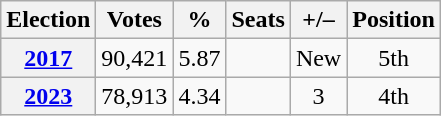<table class=wikitable style=text-align:center>
<tr>
<th><strong>Election</strong></th>
<th><strong>Votes</strong></th>
<th><strong>%</strong></th>
<th><strong>Seats</strong></th>
<th><strong>+/–</strong></th>
<th><strong>Position</strong></th>
</tr>
<tr>
<th><a href='#'>2017</a></th>
<td>90,421</td>
<td>5.87</td>
<td></td>
<td>New</td>
<td> 5th</td>
</tr>
<tr>
<th><a href='#'>2023</a></th>
<td>78,913</td>
<td>4.34</td>
<td></td>
<td> 3</td>
<td> 4th</td>
</tr>
</table>
